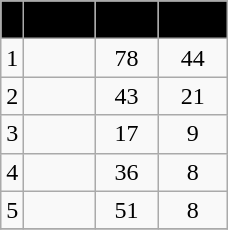<table class="wikitable" style="text-align:center">
<tr>
<th style="background:black;"><span>#</span></th>
<th style="background:black;"><span>Name</span></th>
<th style="background:black;"><span>Caps</span></th>
<th style="background:black;"><span>Goals</span></th>
</tr>
<tr>
<td>1</td>
<td></td>
<td>78</td>
<td>44</td>
</tr>
<tr>
<td>2</td>
<td></td>
<td>43</td>
<td>21</td>
</tr>
<tr>
<td>3</td>
<td></td>
<td>17</td>
<td>9</td>
</tr>
<tr>
<td>4</td>
<td></td>
<td>36</td>
<td>8</td>
</tr>
<tr>
<td>5</td>
<td></td>
<td>51</td>
<td>8</td>
</tr>
<tr>
</tr>
</table>
